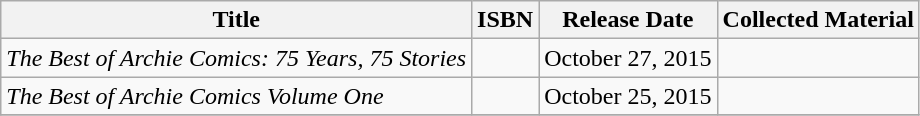<table class="wikitable">
<tr>
<th>Title</th>
<th>ISBN</th>
<th>Release Date</th>
<th>Collected Material</th>
</tr>
<tr>
<td><em>The Best of Archie Comics: 75 Years, 75 Stories</em></td>
<td></td>
<td>October 27, 2015</td>
<td></td>
</tr>
<tr>
<td><em>The Best of Archie Comics Volume One</em></td>
<td></td>
<td>October 25, 2015</td>
<td></td>
</tr>
<tr>
</tr>
</table>
